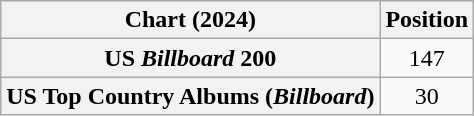<table class="wikitable sortable plainrowheaders" style="text-align:center">
<tr>
<th scope="col">Chart (2024)</th>
<th scope="col">Position</th>
</tr>
<tr>
<th scope="row">US <em>Billboard</em> 200</th>
<td>147</td>
</tr>
<tr>
<th scope="row">US Top Country Albums (<em>Billboard</em>)</th>
<td>30</td>
</tr>
</table>
